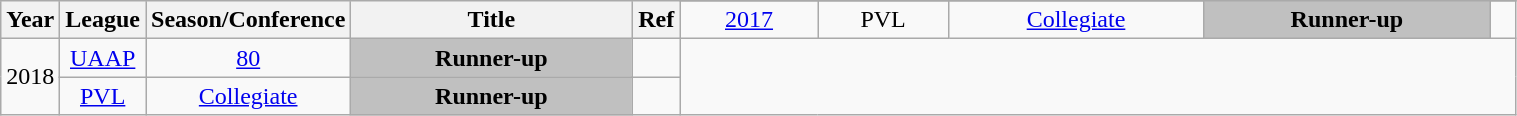<table class="wikitable sortable" style="text-align:center" width="80%">
<tr>
<th style="width:5px;" rowspan="2">Year</th>
<th style="width:25px;" rowspan="2">League</th>
<th style="width:100px;" rowspan="2">Season/Conference</th>
<th style="width:180px;" rowspan="2">Title</th>
<th style="width:25px;" rowspan="2">Ref</th>
</tr>
<tr>
<td><a href='#'>2017</a></td>
<td>PVL</td>
<td><a href='#'>Collegiate</a></td>
<td style="background:silver;"><strong>Runner-up</strong></td>
<td></td>
</tr>
<tr>
<td rowspan=2>2018</td>
<td><a href='#'>UAAP</a></td>
<td><a href='#'>80</a></td>
<td style="background:silver;"><strong>Runner-up</strong></td>
<td></td>
</tr>
<tr>
<td><a href='#'>PVL</a></td>
<td><a href='#'>Collegiate</a></td>
<td style="background:silver;"><strong>Runner-up</strong></td>
<td></td>
</tr>
</table>
